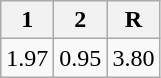<table class=wikitable>
<tr>
<th>1</th>
<th>2</th>
<th>R</th>
</tr>
<tr>
<td>1.97</td>
<td>0.95</td>
<td>3.80</td>
</tr>
</table>
